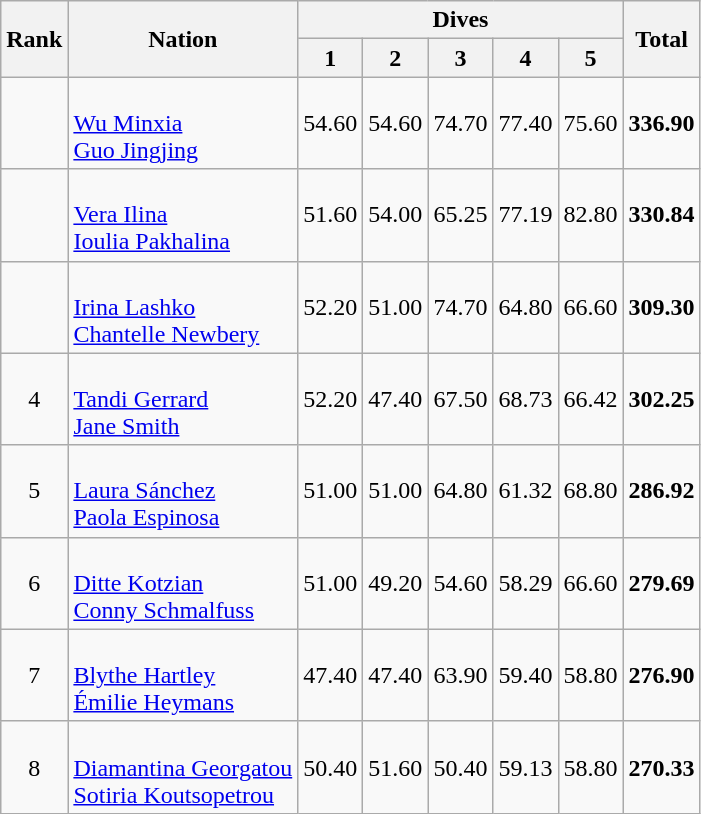<table class="wikitable sortable" style="text-align:center">
<tr>
<th rowspan=2>Rank</th>
<th rowspan=2>Nation</th>
<th colspan="5">Dives</th>
<th rowspan=2>Total</th>
</tr>
<tr>
<th>1</th>
<th>2</th>
<th>3</th>
<th>4</th>
<th>5</th>
</tr>
<tr>
<td></td>
<td align=left> <br> <a href='#'>Wu Minxia</a><br> <a href='#'>Guo Jingjing</a></td>
<td>54.60</td>
<td>54.60</td>
<td>74.70</td>
<td>77.40</td>
<td>75.60</td>
<td><strong>336.90</strong></td>
</tr>
<tr>
<td></td>
<td align=left> <br> <a href='#'>Vera Ilina</a><br> <a href='#'>Ioulia Pakhalina</a></td>
<td>51.60</td>
<td>54.00</td>
<td>65.25</td>
<td>77.19</td>
<td>82.80</td>
<td><strong>330.84</strong></td>
</tr>
<tr>
<td></td>
<td align=left> <br> <a href='#'>Irina Lashko</a><br> <a href='#'>Chantelle Newbery</a></td>
<td>52.20</td>
<td>51.00</td>
<td>74.70</td>
<td>64.80</td>
<td>66.60</td>
<td><strong>309.30</strong></td>
</tr>
<tr>
<td>4</td>
<td align=left> <br> <a href='#'>Tandi Gerrard</a><br> <a href='#'>Jane Smith</a></td>
<td>52.20</td>
<td>47.40</td>
<td>67.50</td>
<td>68.73</td>
<td>66.42</td>
<td><strong>302.25</strong></td>
</tr>
<tr>
<td>5</td>
<td align=left> <br> <a href='#'>Laura Sánchez</a><br> <a href='#'>Paola Espinosa</a></td>
<td>51.00</td>
<td>51.00</td>
<td>64.80</td>
<td>61.32</td>
<td>68.80</td>
<td><strong>286.92</strong></td>
</tr>
<tr>
<td>6</td>
<td align=left> <br> <a href='#'>Ditte Kotzian</a><br> <a href='#'>Conny Schmalfuss</a></td>
<td>51.00</td>
<td>49.20</td>
<td>54.60</td>
<td>58.29</td>
<td>66.60</td>
<td><strong>279.69</strong></td>
</tr>
<tr>
<td>7</td>
<td align=left> <br> <a href='#'>Blythe Hartley</a><br> <a href='#'>Émilie Heymans</a></td>
<td>47.40</td>
<td>47.40</td>
<td>63.90</td>
<td>59.40</td>
<td>58.80</td>
<td><strong>276.90</strong></td>
</tr>
<tr>
<td>8</td>
<td align=left> <br> <a href='#'>Diamantina Georgatou</a><br> <a href='#'>Sotiria Koutsopetrou</a></td>
<td>50.40</td>
<td>51.60</td>
<td>50.40</td>
<td>59.13</td>
<td>58.80</td>
<td><strong>270.33</strong></td>
</tr>
</table>
